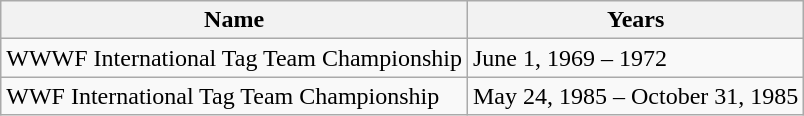<table class="wikitable" border="1">
<tr>
<th>Name</th>
<th>Years</th>
</tr>
<tr>
<td>WWWF International Tag Team Championship</td>
<td>June 1, 1969 – 1972</td>
</tr>
<tr>
<td>WWF International Tag Team Championship</td>
<td>May 24, 1985 – October 31, 1985</td>
</tr>
</table>
